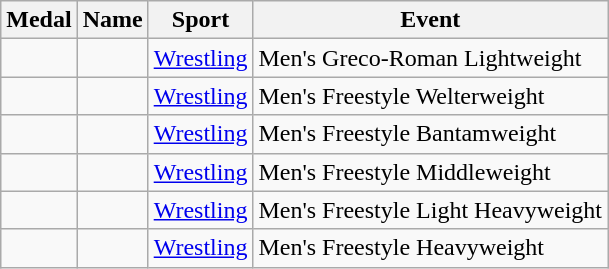<table class="wikitable sortable">
<tr>
<th>Medal</th>
<th>Name</th>
<th>Sport</th>
<th>Event</th>
</tr>
<tr>
<td></td>
<td></td>
<td><a href='#'>Wrestling</a></td>
<td>Men's Greco-Roman Lightweight</td>
</tr>
<tr>
<td></td>
<td></td>
<td><a href='#'>Wrestling</a></td>
<td>Men's Freestyle Welterweight</td>
</tr>
<tr>
<td></td>
<td></td>
<td><a href='#'>Wrestling</a></td>
<td>Men's Freestyle Bantamweight</td>
</tr>
<tr>
<td></td>
<td></td>
<td><a href='#'>Wrestling</a></td>
<td>Men's Freestyle Middleweight</td>
</tr>
<tr>
<td></td>
<td></td>
<td><a href='#'>Wrestling</a></td>
<td>Men's Freestyle Light Heavyweight</td>
</tr>
<tr>
<td></td>
<td></td>
<td><a href='#'>Wrestling</a></td>
<td>Men's Freestyle Heavyweight</td>
</tr>
</table>
